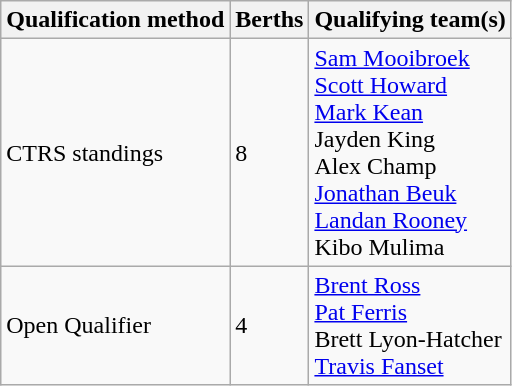<table class="wikitable">
<tr>
<th scope="col">Qualification method</th>
<th scope="col">Berths</th>
<th scope="col">Qualifying team(s)</th>
</tr>
<tr>
<td>CTRS standings</td>
<td>8</td>
<td><a href='#'>Sam Mooibroek</a> <br> <a href='#'>Scott Howard</a> <br> <a href='#'>Mark Kean</a> <br> Jayden King <br> Alex Champ <br> <a href='#'>Jonathan Beuk</a> <br> <a href='#'>Landan Rooney</a> <br> Kibo Mulima</td>
</tr>
<tr>
<td>Open Qualifier</td>
<td>4</td>
<td><a href='#'>Brent Ross</a> <br> <a href='#'>Pat Ferris</a> <br> Brett Lyon-Hatcher <br> <a href='#'>Travis Fanset</a></td>
</tr>
</table>
